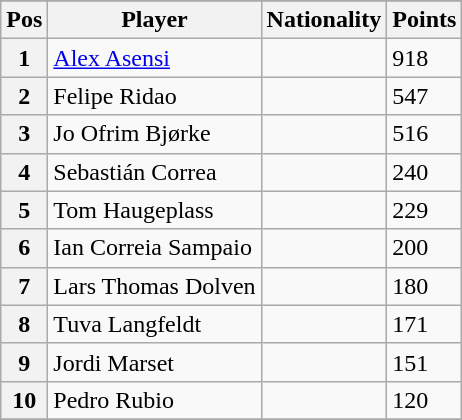<table class="wikitable sortable">
<tr>
</tr>
<tr bgcolor="#efefef">
<th>Pos</th>
<th>Player</th>
<th>Nationality</th>
<th>Points</th>
</tr>
<tr>
<th>1</th>
<td><a href='#'>Alex Asensi</a></td>
<td></td>
<td>918</td>
</tr>
<tr>
<th>2</th>
<td>Felipe Ridao</td>
<td></td>
<td>547</td>
</tr>
<tr>
<th>3</th>
<td>Jo Ofrim Bjørke</td>
<td></td>
<td>516</td>
</tr>
<tr>
<th>4</th>
<td>Sebastián Correa</td>
<td></td>
<td>240</td>
</tr>
<tr>
<th>5</th>
<td>Tom Haugeplass</td>
<td></td>
<td>229</td>
</tr>
<tr>
<th>6</th>
<td>Ian Correia Sampaio</td>
<td></td>
<td>200</td>
</tr>
<tr>
<th>7</th>
<td>Lars Thomas Dolven</td>
<td></td>
<td>180</td>
</tr>
<tr>
<th>8</th>
<td>Tuva Langfeldt</td>
<td></td>
<td>171</td>
</tr>
<tr>
<th>9</th>
<td>Jordi Marset</td>
<td></td>
<td>151</td>
</tr>
<tr>
<th>10</th>
<td>Pedro Rubio</td>
<td></td>
<td>120</td>
</tr>
<tr>
</tr>
</table>
